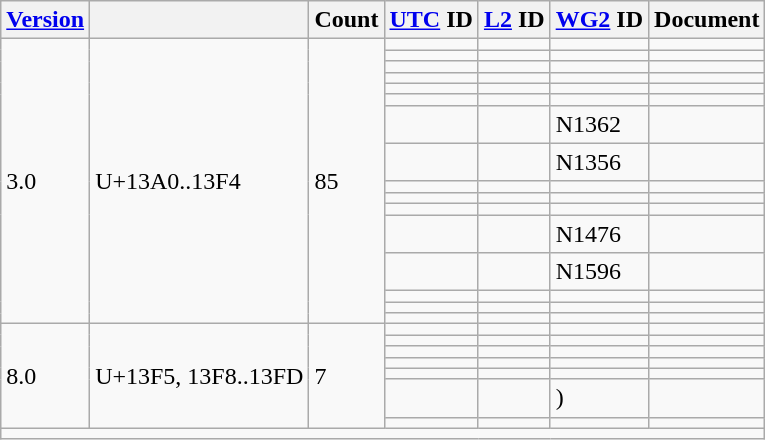<table class="wikitable collapsible sticky-header">
<tr>
<th><a href='#'>Version</a></th>
<th></th>
<th>Count</th>
<th><a href='#'>UTC</a> ID</th>
<th><a href='#'>L2</a> ID</th>
<th><a href='#'>WG2</a> ID</th>
<th>Document</th>
</tr>
<tr>
<td rowspan="16">3.0</td>
<td rowspan="16">U+13A0..13F4</td>
<td rowspan="16">85</td>
<td></td>
<td></td>
<td></td>
<td></td>
</tr>
<tr>
<td></td>
<td></td>
<td></td>
<td></td>
</tr>
<tr>
<td></td>
<td></td>
<td></td>
<td></td>
</tr>
<tr>
<td></td>
<td></td>
<td></td>
<td></td>
</tr>
<tr>
<td></td>
<td></td>
<td></td>
<td></td>
</tr>
<tr>
<td></td>
<td></td>
<td></td>
<td></td>
</tr>
<tr>
<td></td>
<td></td>
<td>N1362</td>
<td></td>
</tr>
<tr>
<td></td>
<td></td>
<td>N1356</td>
<td></td>
</tr>
<tr>
<td></td>
<td></td>
<td></td>
<td></td>
</tr>
<tr>
<td></td>
<td></td>
<td></td>
<td></td>
</tr>
<tr>
<td></td>
<td></td>
<td></td>
<td></td>
</tr>
<tr>
<td></td>
<td></td>
<td>N1476</td>
<td></td>
</tr>
<tr>
<td></td>
<td></td>
<td>N1596</td>
<td></td>
</tr>
<tr>
<td></td>
<td></td>
<td></td>
<td></td>
</tr>
<tr>
<td></td>
<td></td>
<td></td>
<td></td>
</tr>
<tr>
<td></td>
<td></td>
<td></td>
<td></td>
</tr>
<tr>
<td rowspan="7">8.0</td>
<td rowspan="7">U+13F5, 13F8..13FD</td>
<td rowspan="7">7</td>
<td></td>
<td></td>
<td></td>
<td></td>
</tr>
<tr>
<td></td>
<td></td>
<td></td>
<td></td>
</tr>
<tr>
<td></td>
<td></td>
<td></td>
<td></td>
</tr>
<tr>
<td></td>
<td></td>
<td></td>
<td></td>
</tr>
<tr>
<td></td>
<td></td>
<td></td>
<td></td>
</tr>
<tr>
<td></td>
<td></td>
<td> )</td>
<td></td>
</tr>
<tr>
<td></td>
<td></td>
<td></td>
<td></td>
</tr>
<tr class="sortbottom">
<td colspan="7"></td>
</tr>
</table>
